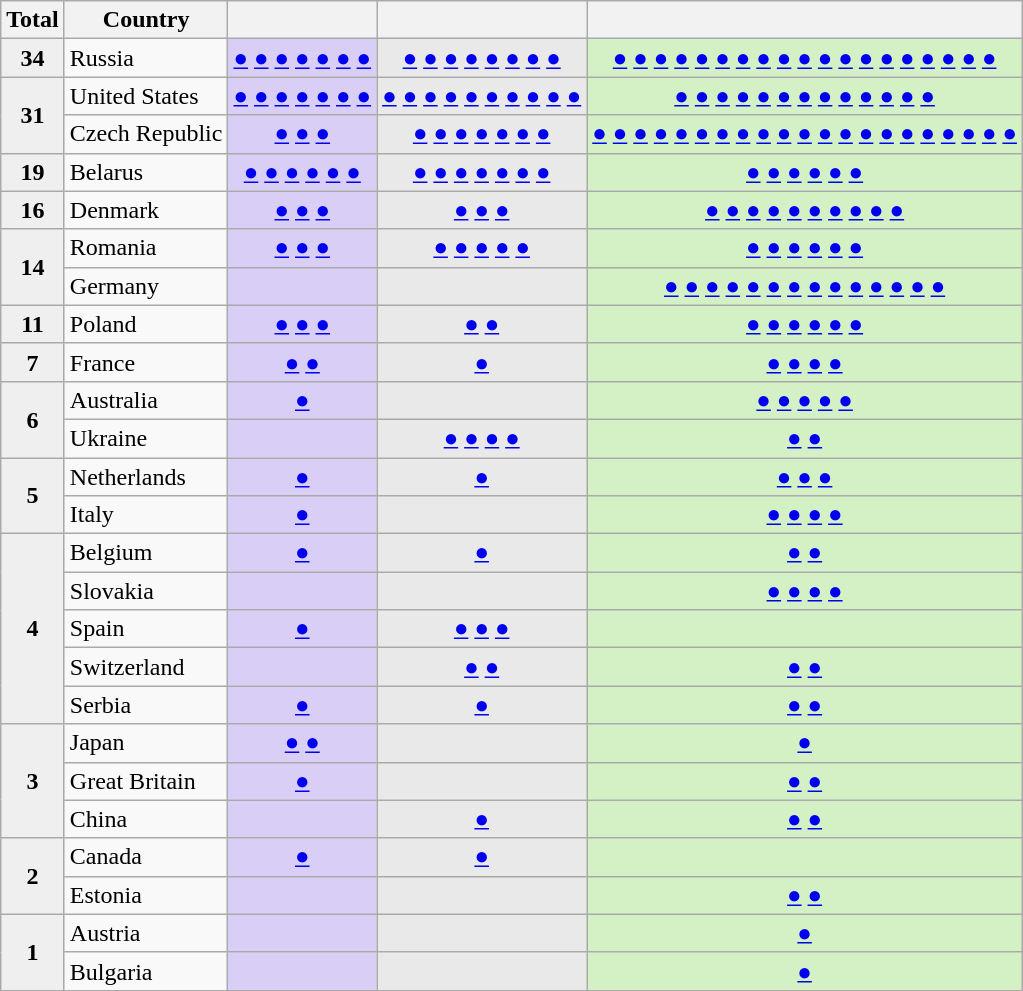<table class="sortable wikitable">
<tr>
<th>Total</th>
<th>Country</th>
<th bgcolor="#efefef"></th>
<th bgcolor="#efefef"></th>
<th bgcolor="#efefef"></th>
</tr>
<tr align="center">
<td style="background:#efefef;"><strong>34 </strong></td>
<td align="left">Russia</td>
<td style="background:#d8cef6"><a href='#'>●</a> <a href='#'>●</a> <a href='#'>●</a> <a href='#'>●</a> <a href='#'>●</a> <a href='#'>●</a> <a href='#'>●</a></td>
<td style="background:#E9E9E9"><a href='#'>●</a> <a href='#'>●</a> <a href='#'>●</a> <a href='#'>●</a> <a href='#'>●</a> <a href='#'>●</a> <a href='#'>●</a> <a href='#'>●</a></td>
<td style="background:#D4F1C5"><a href='#'>●</a> <a href='#'>●</a> <a href='#'>●</a> <a href='#'>●</a> <a href='#'>●</a> <a href='#'>●</a> <a href='#'>●</a> <a href='#'>●</a> <a href='#'>●</a> <a href='#'>●</a> <a href='#'>●</a> <a href='#'>●</a> <a href='#'>●</a> <a href='#'>●</a> <a href='#'>●</a> <a href='#'>●</a> <a href='#'>●</a> <a href='#'>●</a> <a href='#'>●</a></td>
</tr>
<tr align="center">
<td rowspan="2" style="background:#efefef;"><strong>31</strong></td>
<td align="left">United States</td>
<td style="background:#d8cef6"><a href='#'>●</a> <a href='#'>●</a> <a href='#'>●</a> <a href='#'>●</a> <a href='#'>●</a> <a href='#'>●</a> <a href='#'>●</a></td>
<td style="background:#E9E9E9"><a href='#'>●</a> <a href='#'>●</a> <a href='#'>●</a> <a href='#'>●</a> <a href='#'>●</a> <a href='#'>●</a> <a href='#'>●</a> <a href='#'>●</a> <a href='#'>●</a> <a href='#'>●</a></td>
<td style="background:#D4F1C5"><a href='#'>●</a> <a href='#'>●</a> <a href='#'>●</a> <a href='#'>●</a> <a href='#'>●</a> <a href='#'>●</a> <a href='#'>●</a> <a href='#'>●</a> <a href='#'>●</a> <a href='#'>●</a> <a href='#'>●</a> <a href='#'>●</a> <a href='#'>●</a></td>
</tr>
<tr align=center>
<td align="left">Czech Republic</td>
<td style="background:#d8cef6"><a href='#'>●</a> <a href='#'>●</a> <a href='#'>●</a></td>
<td style="background:#E9E9E9"><a href='#'>●</a> <a href='#'>●</a> <a href='#'>●</a> <a href='#'>●</a> <a href='#'>●</a> <a href='#'>●</a> <a href='#'>●</a></td>
<td style="background:#D4F1C5"><a href='#'>●</a> <a href='#'>●</a> <a href='#'>●</a> <a href='#'>●</a> <a href='#'>●</a> <a href='#'>●</a> <a href='#'>●</a> <a href='#'>●</a> <a href='#'>●</a> <a href='#'>●</a> <a href='#'>●</a> <a href='#'>●</a> <a href='#'>●</a> <a href='#'>●</a> <a href='#'>●</a> <a href='#'>●</a> <a href='#'>●</a> <a href='#'>●</a> <a href='#'>●</a> <a href='#'>●</a> <a href='#'>●</a></td>
</tr>
<tr align=center>
<td style="background:#efefef;"><strong>19 </strong></td>
<td align="left">Belarus</td>
<td style="background:#d8cef6"><a href='#'>●</a> <a href='#'>●</a> <a href='#'>●</a> <a href='#'>●</a> <a href='#'>●</a> <a href='#'>●</a></td>
<td style="background:#E9E9E9"><a href='#'>●</a> <a href='#'>●</a> <a href='#'>●</a> <a href='#'>●</a> <a href='#'>●</a> <a href='#'>●</a> <a href='#'>●</a></td>
<td style="background:#D4F1C5"><a href='#'>●</a> <a href='#'>●</a> <a href='#'>●</a> <a href='#'>●</a> <a href='#'>●</a> <a href='#'>●</a></td>
</tr>
<tr align=center>
<td style="background:#efefef;"><strong>16</strong></td>
<td align="left">Denmark</td>
<td style="background:#d8cef6"><a href='#'>●</a> <a href='#'>●</a> <a href='#'>●</a></td>
<td style="background:#E9E9E9"><a href='#'>●</a> <a href='#'>●</a> <a href='#'>●</a></td>
<td style="background:#D4F1C5"><a href='#'>●</a> <a href='#'>●</a> <a href='#'>●</a> <a href='#'>●</a> <a href='#'>●</a> <a href='#'>●</a> <a href='#'>●</a> <a href='#'>●</a> <a href='#'>●</a> <a href='#'>●</a></td>
</tr>
<tr align=center>
<td rowspan="2" style="background:#efefef;"><strong>14 </strong></td>
<td align="left">Romania</td>
<td style="background:#d8cef6"><a href='#'>●</a> <a href='#'>●</a> <a href='#'>●</a></td>
<td style="background:#E9E9E9"> <a href='#'>●</a> <a href='#'>●</a> <a href='#'>●</a> <a href='#'>●</a> <a href='#'>●</a></td>
<td style="background:#D4F1C5"><a href='#'>●</a> <a href='#'>●</a> <a href='#'>●</a> <a href='#'>●</a> <a href='#'>●</a> <a href='#'>●</a></td>
</tr>
<tr align=center>
<td align="left">Germany</td>
<td style="background:#d8cef6"></td>
<td style="background:#E9E9E9"></td>
<td style="background:#D4F1C5"><a href='#'>●</a> <a href='#'>●</a> <a href='#'>●</a> <a href='#'>●</a> <a href='#'>●</a> <a href='#'>●</a> <a href='#'>●</a> <a href='#'>●</a> <a href='#'>●</a> <a href='#'>●</a> <a href='#'>●</a> <a href='#'>●</a> <a href='#'>●</a> <a href='#'>●</a></td>
</tr>
<tr align=center>
<td style="background:#efefef;"><strong>11</strong></td>
<td align="left">Poland</td>
<td style="background:#d8cef6"><a href='#'>●</a> <a href='#'>●</a> <a href='#'>●</a></td>
<td style="background:#E9E9E9"><a href='#'>●</a> <a href='#'>●</a></td>
<td style="background:#D4F1C5"><a href='#'>●</a> <a href='#'>●</a> <a href='#'>●</a> <a href='#'>●</a> <a href='#'>●</a> <a href='#'>●</a></td>
</tr>
<tr align="center">
<td style="background:#efefef;"><strong>7</strong></td>
<td align="left">France</td>
<td style="background:#d8cef6"><a href='#'>●</a> <a href='#'>●</a></td>
<td style="background:#E9E9E9"><a href='#'>●</a></td>
<td style="background:#D4F1C5"><a href='#'>●</a> <a href='#'>●</a> <a href='#'>●</a> <a href='#'>●</a></td>
</tr>
<tr align="center">
<td rowspan="2" style="background:#efefef;"><strong>6</strong></td>
<td align="left">Australia</td>
<td style="background:#d8cef6"><a href='#'>●</a></td>
<td style="background:#E9E9E9"></td>
<td style="background:#D4F1C5"><a href='#'>●</a> <a href='#'>●</a> <a href='#'>●</a> <a href='#'>●</a> <a href='#'>●</a></td>
</tr>
<tr align="center">
<td align="left">Ukraine</td>
<td style="background:#d8cef6"></td>
<td style="background:#E9E9E9"><a href='#'>●</a> <a href='#'>●</a> <a href='#'>●</a> <a href='#'>●</a></td>
<td style="background:#D4F1C5"><a href='#'>●</a> <a href='#'>●</a></td>
</tr>
<tr align="center">
<td rowspan="2" style="background:#efefef;"><strong>5 </strong></td>
<td align="left">Netherlands</td>
<td style="background:#d8cef6"><a href='#'>●</a></td>
<td style="background:#E9E9E9"><a href='#'>●</a></td>
<td style="background:#D4F1C5"><a href='#'>●</a> <a href='#'>●</a> <a href='#'>●</a></td>
</tr>
<tr align="center">
<td align="left">Italy</td>
<td style="background:#d8cef6"><a href='#'>●</a></td>
<td style="background:#E9E9E9"></td>
<td style="background:#D4F1C5"><a href='#'>●</a> <a href='#'>●</a> <a href='#'>●</a> <a href='#'>●</a></td>
</tr>
<tr align="center">
<td rowspan="5" style="background:#efefef;"><strong>4</strong></td>
<td align="left">Belgium</td>
<td style="background:#d8cef6"><a href='#'>●</a></td>
<td style="background:#E9E9E9"><a href='#'>●</a></td>
<td style="background:#D4F1C5"><a href='#'>●</a> <a href='#'>●</a></td>
</tr>
<tr align="center">
<td align="left">Slovakia</td>
<td style="background:#d8cef6"></td>
<td style="background:#E9E9E9"></td>
<td style="background:#D4F1C5"><a href='#'>●</a>  <a href='#'>●</a> <a href='#'>●</a> <a href='#'>●</a></td>
</tr>
<tr align=center>
<td align="left">Spain</td>
<td style="background:#d8cef6"><a href='#'>●</a></td>
<td style="background:#E9E9E9"><a href='#'>●</a> <a href='#'>●</a> <a href='#'>●</a></td>
<td style="background:#D4F1C5"></td>
</tr>
<tr align=center>
<td align="left">Switzerland</td>
<td style="background:#d8cef6"></td>
<td style="background:#E9E9E9"><a href='#'>●</a> <a href='#'>●</a></td>
<td style="background:#D4F1C5"><a href='#'>●</a> <a href='#'>●</a></td>
</tr>
<tr align=center>
<td align="left">Serbia</td>
<td style="background:#d8cef6"><a href='#'>●</a></td>
<td style="background:#E9E9E9"><a href='#'>●</a></td>
<td style="background:#D4F1C5"> <a href='#'>●</a> <a href='#'>●</a></td>
</tr>
<tr align=center>
<td rowspan="3" style="background:#efefef;"><strong>3 </strong></td>
<td align="left">Japan</td>
<td style="background:#d8cef6"><a href='#'>●</a> <a href='#'>●</a></td>
<td style="background:#E9E9E9"></td>
<td style="background:#D4F1C5"><a href='#'>●</a></td>
</tr>
<tr align=center>
<td align="left">Great Britain</td>
<td style="background:#d8cef6"><a href='#'>●</a></td>
<td style="background:#E9E9E9"></td>
<td style="background:#D4F1C5"><a href='#'>●</a> <a href='#'>●</a></td>
</tr>
<tr align=center>
<td align="left">China</td>
<td style="background:#d8cef6"></td>
<td style="background:#E9E9E9"><a href='#'>●</a></td>
<td style="background:#D4F1C5"><a href='#'>●</a> <a href='#'>●</a></td>
</tr>
<tr align=center>
<td rowspan="2" style="background:#efefef;"><strong>2 </strong></td>
<td align="left">Canada</td>
<td style="background:#d8cef6"><a href='#'>●</a></td>
<td style="background:#E9E9E9"><a href='#'>●</a></td>
<td style="background:#D4F1C5"></td>
</tr>
<tr align=center>
<td align="left">Estonia</td>
<td style="background:#d8cef6"></td>
<td style="background:#E9E9E9"></td>
<td style="background:#D4F1C5"><a href='#'>●</a> <a href='#'>●</a></td>
</tr>
<tr align=center>
<td rowspan="2" style="background:#efefef;"><strong>1 </strong></td>
<td align="left">Austria</td>
<td style="background:#d8cef6"></td>
<td style="background:#E9E9E9"></td>
<td style="background:#D4F1C5"><a href='#'>●</a></td>
</tr>
<tr align=center>
<td align="left">Bulgaria</td>
<td style="background:#d8cef6"></td>
<td style="background:#E9E9E9"></td>
<td style="background:#D4F1C5"><a href='#'>●</a></td>
</tr>
</table>
